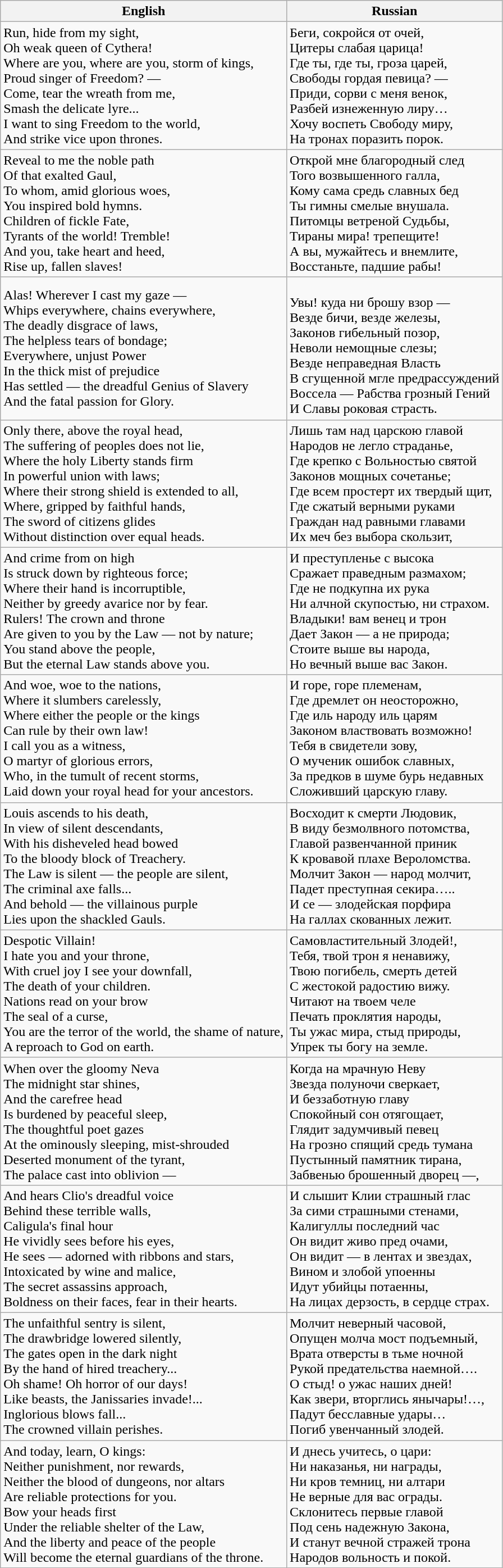<table class="wikitable">
<tr>
<th>English</th>
<th>Russian</th>
</tr>
<tr>
<td>Run, hide from my sight,<br>Oh weak queen of Cythera!<br>Where are you, where are you, storm of kings,<br>Proud singer of Freedom? —<br>Come, tear the wreath from me,<br>Smash the delicate lyre...<br>I want to sing Freedom to the world,<br>And strike vice upon thrones.</td>
<td>Беги, сокройся от очей,<br>Цитеры слабая царица!<br>Где ты, где ты, гроза царей,<br>Свободы гордая певица? —<br>Приди, сорви с меня венок,<br>Разбей изнеженную лиру…<br>Хочу воспеть Свободу миру,<br>На тронах поразить порок.</td>
</tr>
<tr>
<td>Reveal to me the noble path<br>Of that exalted Gaul,<br>To whom, amid glorious woes,<br>You inspired bold hymns.<br>Children of fickle Fate,<br>Tyrants of the world! Tremble!<br>And you, take heart and heed,<br>Rise up, fallen slaves!</td>
<td>Открой мне благородный след<br>Того возвышенного галла,<br>Кому сама средь славных бед<br>Ты гимны смелые внушала.<br>Питомцы ветреной Судьбы,<br>Тираны мира! трепещите!<br>А вы, мужайтесь и внемлите,<br>Восстаньте, падшие рабы!</td>
</tr>
<tr>
<td>Alas! Wherever I cast my gaze —<br>Whips everywhere, chains everywhere,<br>The deadly disgrace of laws,<br>The helpless tears of bondage;<br>Everywhere, unjust Power<br>In the thick mist of prejudice<br>Has settled — the dreadful Genius of Slavery<br>And the fatal passion for Glory.</td>
<td><br>Увы! куда ни брошу взор —<br>Везде бичи, везде железы,<br>Законов гибельный позор,<br>Неволи немощные слезы;<br>Везде неправедная Власть<br>В сгущенной мгле предрассуждений<br>Воссела — Рабства грозный Гений<br>И Славы роковая страсть.</td>
</tr>
<tr>
<td>Only there, above the royal head,<br>The suffering of peoples does not lie,<br>Where the holy Liberty stands firm<br>In powerful union with laws;<br>Where their strong shield is extended to all,<br>Where, gripped by faithful hands,<br>The sword of citizens glides<br>Without distinction over equal heads.</td>
<td>Лишь там над царскою главой<br>Народов не легло страданье,<br>Где крепко с Вольностью святой<br>Законов мощных сочетанье;<br>Где всем простерт их твердый щит,<br>Где сжатый верными руками<br>Граждан над равными главами<br>Их меч без выбора скользит,</td>
</tr>
<tr>
<td>And crime from on high<br>Is struck down by righteous force;<br>Where their hand is incorruptible,<br>Neither by greedy avarice nor by fear.<br>Rulers! The crown and throne<br>Are given to you by the Law — not by nature;<br>You stand above the people,<br>But the eternal Law stands above you.</td>
<td>И преступленье с высока<br>Сражает праведным размахом;<br>Где не подкупна их рука<br>Ни алчной скупостью, ни страхом.<br>Владыки! вам венец и трон<br>Дает Закон — а не природа;<br>Стоите выше вы народа,<br>Но вечный выше вас Закон.</td>
</tr>
<tr>
<td>And woe, woe to the nations,<br>Where it slumbers carelessly,<br>Where either the people or the kings<br>Can rule by their own law!<br>I call you as a witness,<br>O martyr of glorious errors,<br>Who, in the tumult of recent storms,<br>Laid down your royal head for your ancestors.</td>
<td>И горе, горе племенам,<br>Где дремлет он неосторожно,<br>Где иль народу иль царям<br>Законом властвовать возможно!<br>Тебя в свидетели зову,<br>О мученик ошибок славных,<br>За предков в шуме бурь недавных<br>Сложивший царскую главу.</td>
</tr>
<tr>
<td>Louis ascends to his death,<br>In view of silent descendants,<br>With his disheveled head bowed<br>To the bloody block of Treachery.<br>The Law is silent — the people are silent,<br>The criminal axe falls...<br>And behold — the villainous purple<br>Lies upon the shackled Gauls.</td>
<td>Восходит к смерти Людовик,<br>В виду безмолвного потомства,<br>Главой развенчанной приник<br>К кровавой плахе Вероломства.<br>Молчит Закон — народ молчит,<br>Падет преступная секира…..<br>И се — злодейская порфира<br>На галлах скованных лежит.</td>
</tr>
<tr>
<td>Despotic Villain!<br>I hate you and your throne,<br>With cruel joy I see your downfall,<br>The death of your children.<br>Nations read on your brow<br>The seal of a curse,<br>You are the terror of the world, the shame of nature,<br>A reproach to God on earth.</td>
<td>Самовластительный Злодей!,<br>Тебя, твой трон я ненавижу,<br>Твою погибель, смерть детей<br>С жестокой радостию вижу.<br>Читают на твоем челе<br>Печать проклятия народы,<br>Ты ужас мира, стыд природы,<br>Упрек ты богу на земле.</td>
</tr>
<tr>
<td>When over the gloomy Neva<br>The midnight star shines,<br>And the carefree head<br>Is burdened by peaceful sleep,<br>The thoughtful poet gazes<br>At the ominously sleeping, mist-shrouded<br>Deserted monument of the tyrant,<br>The palace cast into oblivion —</td>
<td>Когда на мрачную Неву<br>Звезда полуночи сверкает,<br>И беззаботную главу<br>Спокойный сон отягощает,<br>Глядит задумчивый певец<br>На грозно спящий средь тумана<br>Пустынный памятник тирана,<br>Забвенью брошенный дворец —,</td>
</tr>
<tr>
<td>And hears Clio's dreadful voice<br>Behind these terrible walls,<br>Caligula's final hour<br>He vividly sees before his eyes,<br>He sees — adorned with ribbons and stars,<br>Intoxicated by wine and malice,<br>The secret assassins approach,<br>Boldness on their faces, fear in their hearts.</td>
<td>И слышит Клии страшный глас<br>За сими страшными стенами,<br>Калигуллы последний час<br>Он видит живо пред очами,<br>Он видит — в лентах и звездах,<br>Вином и злобой упоенны<br>Идут убийцы потаенны,<br>На лицах дерзость, в сердце страх.</td>
</tr>
<tr>
<td>The unfaithful sentry is silent,<br>The drawbridge lowered silently,<br>The gates open in the dark night<br>By the hand of hired treachery...<br>Oh shame! Oh horror of our days!<br>Like beasts, the Janissaries invade!...<br>Inglorious blows fall...<br>The crowned villain perishes.</td>
<td>Молчит неверный часовой,<br>Опущен молча мост подъемный,<br>Врата отверсты в тьме ночной<br>Рукой предательства наемной….<br>О стыд! о ужас наших дней!<br>Как звери, вторглись янычары!…,<br>Падут бесславные удары…<br>Погиб увенчанный злодей.</td>
</tr>
<tr>
<td>And today, learn, O kings:<br>Neither punishment, nor rewards,<br>Neither the blood of dungeons, nor altars<br>Are reliable protections for you.<br>Bow your heads first<br>Under the reliable shelter of the Law,<br>And the liberty and peace of the people<br>Will become the eternal guardians of the throne.</td>
<td>И днесь учитесь, о цари:<br>Ни наказанья, ни награды,<br>Ни кров темниц, ни алтари<br>Не верные для вас ограды.<br>Склонитесь первые главой<br>Под сень надежную Закона,<br>И станут вечной стражей трона<br>Народов вольность и покой.</td>
</tr>
</table>
